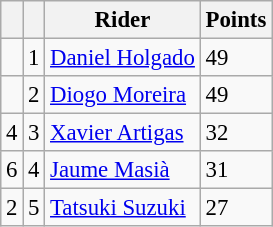<table class="wikitable" style="font-size: 95%;">
<tr>
<th></th>
<th></th>
<th>Rider</th>
<th>Points</th>
</tr>
<tr>
<td></td>
<td align=center>1</td>
<td> <a href='#'>Daniel Holgado</a></td>
<td align=left>49</td>
</tr>
<tr>
<td></td>
<td align=center>2</td>
<td> <a href='#'>Diogo Moreira</a></td>
<td align=left>49</td>
</tr>
<tr>
<td> 4</td>
<td align=center>3</td>
<td> <a href='#'>Xavier Artigas</a></td>
<td align=left>32</td>
</tr>
<tr>
<td> 6</td>
<td align=center>4</td>
<td> <a href='#'>Jaume Masià</a></td>
<td align=left>31</td>
</tr>
<tr>
<td> 2</td>
<td align=center>5</td>
<td> <a href='#'>Tatsuki Suzuki</a></td>
<td align=left>27</td>
</tr>
</table>
